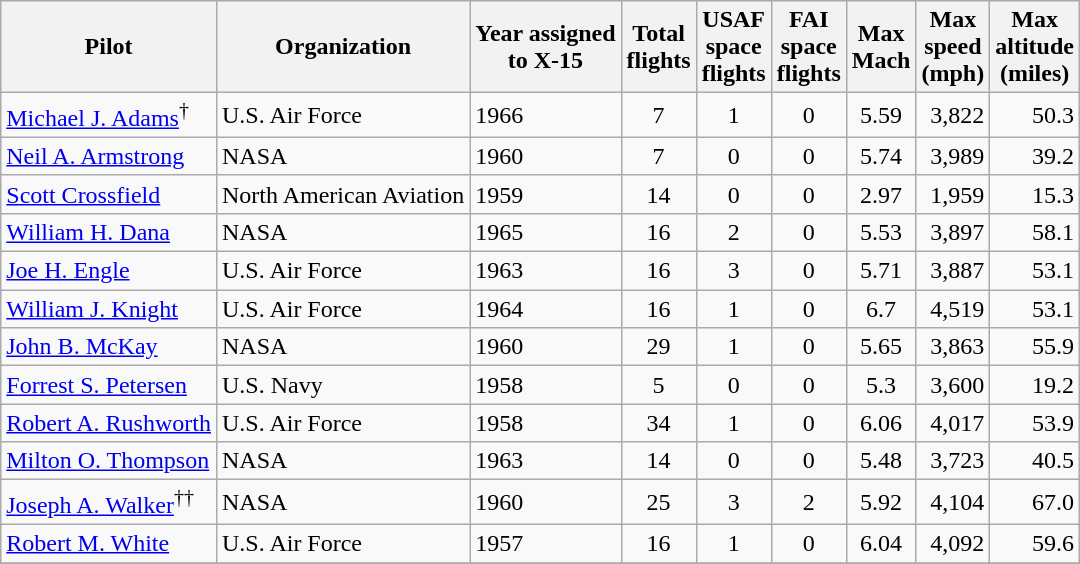<table class="wikitable sortable">
<tr style="background:#efefef;">
<th>Pilot</th>
<th>Organization</th>
<th>Year assigned<br>to X-15</th>
<th>Total<br>flights</th>
<th>USAF<br>space<br>flights</th>
<th>FAI<br>space<br>flights</th>
<th>Max<br>Mach</th>
<th>Max<br>speed<br>(mph)</th>
<th>Max<br>altitude<br>(miles)</th>
</tr>
<tr>
<td><a href='#'>Michael J. Adams</a><sup>†</sup></td>
<td>U.S. Air Force</td>
<td>1966</td>
<td align="center">7</td>
<td align="center">1</td>
<td align="center">0</td>
<td align="center">5.59</td>
<td align="right">3,822</td>
<td align="right">50.3</td>
</tr>
<tr>
<td><a href='#'>Neil A. Armstrong</a></td>
<td>NASA</td>
<td>1960</td>
<td align="center">7</td>
<td align="center">0</td>
<td align="center">0</td>
<td align="center">5.74</td>
<td align="right">3,989</td>
<td align="right">39.2</td>
</tr>
<tr>
<td><a href='#'>Scott Crossfield</a></td>
<td>North American Aviation</td>
<td>1959</td>
<td align="center">14</td>
<td align="center">0</td>
<td align="center">0</td>
<td align="center">2.97</td>
<td align="right">1,959</td>
<td align="right">15.3</td>
</tr>
<tr>
<td><a href='#'>William H. Dana</a></td>
<td>NASA</td>
<td>1965</td>
<td align="center">16</td>
<td align="center">2</td>
<td align="center">0</td>
<td align="center">5.53</td>
<td align="right">3,897</td>
<td align="right">58.1</td>
</tr>
<tr>
<td><a href='#'>Joe H. Engle</a></td>
<td>U.S. Air Force</td>
<td>1963</td>
<td align="center">16</td>
<td align="center">3</td>
<td align="center">0</td>
<td align="center">5.71</td>
<td align="right">3,887</td>
<td align="right">53.1</td>
</tr>
<tr>
<td><a href='#'>William J. Knight</a></td>
<td>U.S. Air Force</td>
<td>1964</td>
<td align="center">16</td>
<td align="center">1</td>
<td align="center">0</td>
<td align="center">6.7</td>
<td align="right">4,519</td>
<td align="right">53.1</td>
</tr>
<tr>
<td><a href='#'>John B. McKay</a></td>
<td>NASA</td>
<td>1960</td>
<td align="center">29</td>
<td align="center">1</td>
<td align="center">0</td>
<td align="center">5.65</td>
<td align="right">3,863</td>
<td align="right">55.9</td>
</tr>
<tr>
<td><a href='#'>Forrest S. Petersen</a></td>
<td>U.S. Navy</td>
<td>1958</td>
<td align="center">5</td>
<td align="center">0</td>
<td align="center">0</td>
<td align="center">5.3</td>
<td align="right">3,600</td>
<td align="right">19.2</td>
</tr>
<tr>
<td><a href='#'>Robert A. Rushworth</a></td>
<td>U.S. Air Force</td>
<td>1958</td>
<td align="center">34</td>
<td align="center">1</td>
<td align="center">0</td>
<td align="center">6.06</td>
<td align="right">4,017</td>
<td align="right">53.9</td>
</tr>
<tr>
<td><a href='#'>Milton O. Thompson</a></td>
<td>NASA</td>
<td>1963</td>
<td align="center">14</td>
<td align="center">0</td>
<td align="center">0</td>
<td align="center">5.48</td>
<td align="right">3,723</td>
<td align="right">40.5</td>
</tr>
<tr>
<td><a href='#'>Joseph A. Walker</a><sup>††</sup></td>
<td>NASA</td>
<td>1960</td>
<td align="center">25</td>
<td align="center">3</td>
<td align="center">2</td>
<td align="center">5.92</td>
<td align="right">4,104</td>
<td align="right">67.0</td>
</tr>
<tr>
<td><a href='#'>Robert M. White</a></td>
<td>U.S. Air Force</td>
<td>1957</td>
<td align="center">16</td>
<td align="center">1</td>
<td align="center">0</td>
<td align="center">6.04</td>
<td align="right">4,092</td>
<td align="right">59.6</td>
</tr>
<tr>
</tr>
</table>
